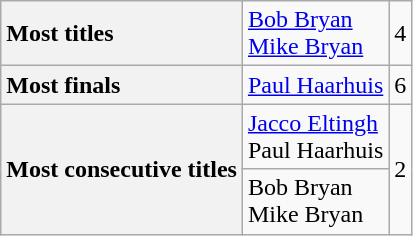<table class=wikitable>
<tr>
<th style="text-align:left;">Most titles</th>
<td> <a href='#'>Bob Bryan</a><br> <a href='#'>Mike Bryan</a></td>
<td style="text-align:center;">4</td>
</tr>
<tr>
<th style="text-align:left;">Most finals</th>
<td> <a href='#'>Paul Haarhuis</a></td>
<td style="text-align:center;">6</td>
</tr>
<tr>
<th rowspan = 2 style="text-align:left;">Most consecutive titles<br>
</th>
<td> <a href='#'>Jacco Eltingh</a><br> Paul Haarhuis<br></td>
<td rowspan = 2 style="text-align:center;">2</td>
</tr>
<tr>
<td> Bob Bryan<br> Mike Bryan<br></td>
</tr>
</table>
